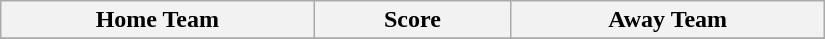<table class="wikitable" style="text-align: center; width:550px">
<tr>
<th scope="col" width="195px">Home Team</th>
<th scope="col" width="120px">Score</th>
<th scope="col" width="195px">Away Team</th>
</tr>
<tr>
</tr>
</table>
